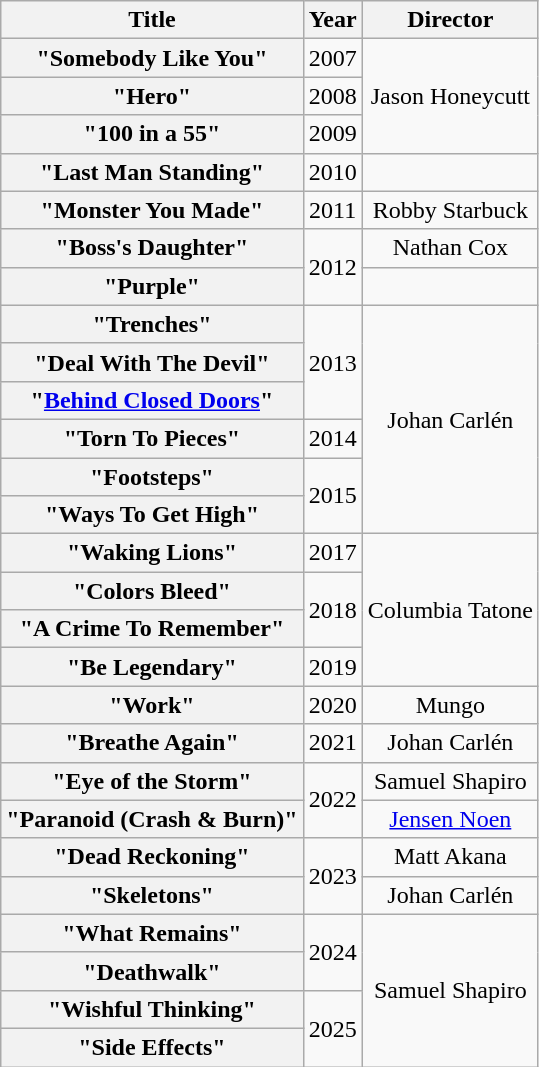<table class="wikitable plainrowheaders" style="text-align:center;">
<tr>
<th scope="col">Title</th>
<th scope="col">Year</th>
<th scope="col">Director</th>
</tr>
<tr>
<th scope="row">"Somebody Like You"</th>
<td>2007</td>
<td rowspan="3">Jason Honeycutt</td>
</tr>
<tr>
<th scope="row">"Hero"</th>
<td>2008</td>
</tr>
<tr>
<th scope="row">"100 in a 55"</th>
<td>2009</td>
</tr>
<tr>
<th scope="row">"Last Man Standing"</th>
<td>2010</td>
<td></td>
</tr>
<tr>
<th scope="row">"Monster You Made"</th>
<td>2011</td>
<td>Robby Starbuck</td>
</tr>
<tr>
<th scope="row">"Boss's Daughter"</th>
<td rowspan="2">2012</td>
<td>Nathan Cox</td>
</tr>
<tr>
<th scope="row">"Purple"</th>
<td></td>
</tr>
<tr>
<th scope="row">"Trenches"</th>
<td rowspan="3">2013</td>
<td rowspan="6">Johan Carlén</td>
</tr>
<tr>
<th scope="row">"Deal With The Devil"</th>
</tr>
<tr>
<th scope="row">"<a href='#'>Behind Closed Doors</a>"</th>
</tr>
<tr>
<th scope="row">"Torn To Pieces"</th>
<td>2014</td>
</tr>
<tr>
<th scope="row">"Footsteps"</th>
<td rowspan="2">2015</td>
</tr>
<tr>
<th scope="row">"Ways To Get High"</th>
</tr>
<tr>
<th scope="row">"Waking Lions"</th>
<td>2017</td>
<td rowspan="4">Columbia Tatone</td>
</tr>
<tr>
<th scope="row">"Colors Bleed"</th>
<td rowspan="2">2018</td>
</tr>
<tr>
<th scope="row">"A Crime To Remember"</th>
</tr>
<tr>
<th scope="row">"Be Legendary"</th>
<td>2019</td>
</tr>
<tr>
<th scope="row">"Work"</th>
<td>2020</td>
<td>Mungo</td>
</tr>
<tr>
<th scope="row">"Breathe Again"</th>
<td>2021</td>
<td>Johan Carlén</td>
</tr>
<tr>
<th scope="row">"Eye of the Storm"</th>
<td rowspan="2">2022</td>
<td>Samuel Shapiro</td>
</tr>
<tr>
<th scope="row">"Paranoid (Crash & Burn)"</th>
<td><a href='#'>Jensen Noen</a></td>
</tr>
<tr>
<th scope="row">"Dead Reckoning"</th>
<td rowspan="2">2023</td>
<td>Matt Akana</td>
</tr>
<tr>
<th scope="row">"Skeletons"</th>
<td>Johan Carlén</td>
</tr>
<tr>
<th scope="row">"What Remains"</th>
<td rowspan="2">2024</td>
<td rowspan="4">Samuel Shapiro</td>
</tr>
<tr>
<th scope="row">"Deathwalk"</th>
</tr>
<tr>
<th scope="row">"Wishful Thinking"</th>
<td rowspan="2">2025</td>
</tr>
<tr>
<th scope="row">"Side Effects"</th>
</tr>
</table>
